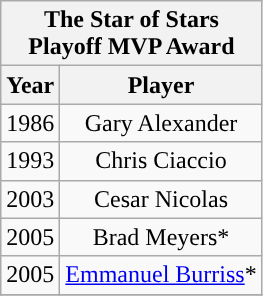<table class="wikitable" style="display: inline-table; margin-right: 20px; text-align:center">
<tr>
<th scope="col" colspan="2" style="width: 145px;">The Star of Stars Playoff MVP Award</th>
</tr>
<tr>
<th scope="col">Year</th>
<th scope="col">Player</th>
</tr>
<tr>
<td>1986</td>
<td>Gary Alexander</td>
</tr>
<tr>
<td>1993</td>
<td>Chris Ciaccio</td>
</tr>
<tr>
<td>2003</td>
<td>Cesar Nicolas</td>
</tr>
<tr>
<td>2005</td>
<td>Brad Meyers*</td>
</tr>
<tr>
<td>2005</td>
<td><a href='#'>Emmanuel Burriss</a>*</td>
</tr>
<tr>
</tr>
</table>
